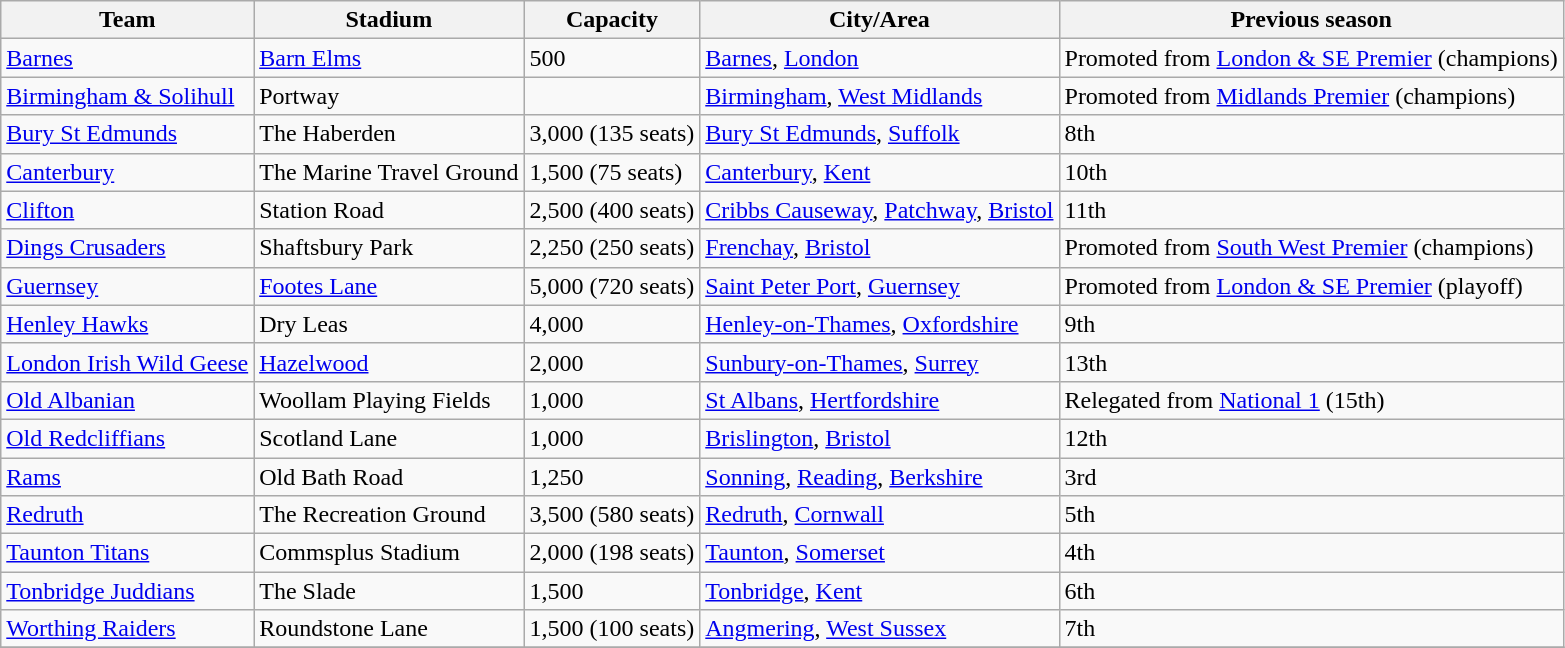<table class="wikitable sortable">
<tr>
<th>Team</th>
<th>Stadium</th>
<th>Capacity</th>
<th>City/Area</th>
<th>Previous season</th>
</tr>
<tr>
<td><a href='#'>Barnes</a></td>
<td><a href='#'>Barn Elms</a></td>
<td>500</td>
<td><a href='#'>Barnes</a>, <a href='#'>London</a></td>
<td>Promoted from <a href='#'>London & SE Premier</a> (champions)</td>
</tr>
<tr>
<td><a href='#'>Birmingham & Solihull</a></td>
<td>Portway</td>
<td></td>
<td><a href='#'>Birmingham</a>, <a href='#'>West Midlands</a></td>
<td>Promoted from <a href='#'>Midlands Premier</a> (champions)</td>
</tr>
<tr>
<td><a href='#'>Bury St Edmunds</a></td>
<td>The Haberden</td>
<td>3,000 (135 seats)</td>
<td><a href='#'>Bury St Edmunds</a>, <a href='#'>Suffolk</a></td>
<td>8th</td>
</tr>
<tr>
<td><a href='#'>Canterbury</a></td>
<td>The Marine Travel Ground</td>
<td>1,500 (75 seats)</td>
<td><a href='#'>Canterbury</a>, <a href='#'>Kent</a></td>
<td>10th</td>
</tr>
<tr>
<td><a href='#'>Clifton</a></td>
<td>Station Road</td>
<td>2,500 (400 seats)</td>
<td><a href='#'>Cribbs Causeway</a>, <a href='#'>Patchway</a>, <a href='#'>Bristol</a></td>
<td>11th</td>
</tr>
<tr>
<td><a href='#'>Dings Crusaders</a></td>
<td>Shaftsbury Park</td>
<td>2,250 (250 seats)</td>
<td><a href='#'>Frenchay</a>, <a href='#'>Bristol</a></td>
<td>Promoted from <a href='#'>South West Premier</a> (champions)</td>
</tr>
<tr>
<td><a href='#'>Guernsey</a></td>
<td><a href='#'>Footes Lane</a></td>
<td>5,000 (720 seats)</td>
<td><a href='#'>Saint Peter Port</a>, <a href='#'>Guernsey</a></td>
<td>Promoted from <a href='#'>London & SE Premier</a> (playoff)</td>
</tr>
<tr>
<td><a href='#'>Henley Hawks</a></td>
<td>Dry Leas</td>
<td>4,000</td>
<td><a href='#'>Henley-on-Thames</a>, <a href='#'>Oxfordshire</a></td>
<td>9th</td>
</tr>
<tr>
<td><a href='#'>London Irish Wild Geese</a></td>
<td><a href='#'>Hazelwood</a></td>
<td>2,000</td>
<td><a href='#'>Sunbury-on-Thames</a>, <a href='#'>Surrey</a></td>
<td>13th</td>
</tr>
<tr>
<td><a href='#'>Old Albanian</a></td>
<td>Woollam Playing Fields</td>
<td>1,000</td>
<td><a href='#'>St Albans</a>, <a href='#'>Hertfordshire</a></td>
<td>Relegated from <a href='#'>National 1</a> (15th)</td>
</tr>
<tr>
<td><a href='#'>Old Redcliffians</a></td>
<td>Scotland Lane</td>
<td>1,000</td>
<td><a href='#'>Brislington</a>, <a href='#'>Bristol</a></td>
<td>12th</td>
</tr>
<tr>
<td><a href='#'>Rams</a></td>
<td>Old Bath Road</td>
<td>1,250</td>
<td><a href='#'>Sonning</a>, <a href='#'>Reading</a>, <a href='#'>Berkshire</a></td>
<td>3rd</td>
</tr>
<tr>
<td><a href='#'>Redruth</a></td>
<td>The Recreation Ground</td>
<td>3,500 (580 seats)</td>
<td><a href='#'>Redruth</a>, <a href='#'>Cornwall</a></td>
<td>5th</td>
</tr>
<tr>
<td><a href='#'>Taunton Titans</a></td>
<td>Commsplus Stadium</td>
<td>2,000 (198 seats)</td>
<td><a href='#'>Taunton</a>, <a href='#'>Somerset</a></td>
<td>4th</td>
</tr>
<tr>
<td><a href='#'>Tonbridge Juddians</a></td>
<td>The Slade</td>
<td>1,500</td>
<td><a href='#'>Tonbridge</a>, <a href='#'>Kent</a></td>
<td>6th</td>
</tr>
<tr>
<td><a href='#'>Worthing Raiders</a></td>
<td>Roundstone Lane</td>
<td>1,500 (100 seats)</td>
<td><a href='#'>Angmering</a>, <a href='#'>West Sussex</a></td>
<td>7th</td>
</tr>
<tr>
</tr>
</table>
